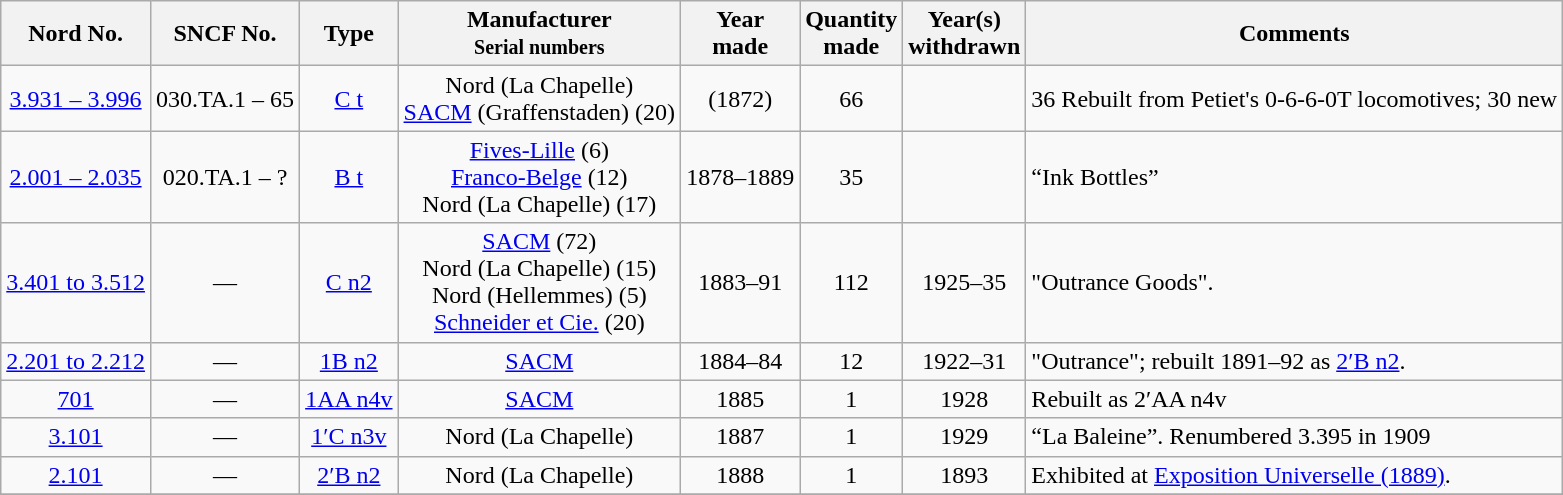<table class="wikitable" style="text-align:center">
<tr>
<th>Nord No.</th>
<th>SNCF No.</th>
<th>Type</th>
<th>Manufacturer<br><small>Serial numbers</small></th>
<th>Year<br>made</th>
<th>Quantity<br>made</th>
<th>Year(s)<br>withdrawn</th>
<th>Comments</th>
</tr>
<tr>
<td><a href='#'>3.931 – 3.996</a></td>
<td>030.TA.1 – 65</td>
<td><a href='#'>C t</a></td>
<td>Nord (La Chapelle)<br><a href='#'>SACM</a> (Graffenstaden) (20)</td>
<td>(1872)</td>
<td>66</td>
<td></td>
<td align=left>36 Rebuilt from Petiet's 0-6-6-0T locomotives; 30 new </td>
</tr>
<tr>
<td><a href='#'>2.001 – 2.035</a></td>
<td>020.TA.1 – ?</td>
<td><a href='#'>B t</a></td>
<td><a href='#'>Fives-Lille</a> (6)<br><a href='#'>Franco-Belge</a> (12)<br>Nord (La Chapelle) (17)</td>
<td>1878–1889</td>
<td>35</td>
<td></td>
<td align=left>“Ink Bottles” </td>
</tr>
<tr>
<td><a href='#'>3.401 to 3.512</a></td>
<td>—</td>
<td><a href='#'>C n2</a></td>
<td><a href='#'>SACM</a> (72)<br>Nord (La Chapelle) (15)<br>Nord (Hellemmes) (5)<br><a href='#'>Schneider et Cie.</a> (20)</td>
<td>1883–91</td>
<td>112</td>
<td>1925–35</td>
<td align=left>"Outrance Goods". </td>
</tr>
<tr>
<td><a href='#'>2.201 to 2.212</a></td>
<td>—</td>
<td><a href='#'>1B n2</a></td>
<td><a href='#'>SACM</a></td>
<td>1884–84</td>
<td>12</td>
<td>1922–31</td>
<td align=left>"Outrance"; rebuilt 1891–92 as <a href='#'>2′B n2</a>. </td>
</tr>
<tr>
<td><a href='#'>701</a></td>
<td>—</td>
<td><a href='#'>1AA n4v</a></td>
<td><a href='#'>SACM</a></td>
<td>1885</td>
<td>1</td>
<td>1928</td>
<td align=left>Rebuilt as 2′AA n4v </td>
</tr>
<tr>
<td><a href='#'>3.101</a></td>
<td>—</td>
<td><a href='#'>1′C n3v</a></td>
<td>Nord (La Chapelle)</td>
<td>1887</td>
<td>1</td>
<td>1929</td>
<td align=left>“La Baleine”. Renumbered 3.395 in 1909 </td>
</tr>
<tr>
<td><a href='#'>2.101</a></td>
<td>—</td>
<td><a href='#'>2′B n2</a></td>
<td>Nord (La Chapelle)</td>
<td>1888</td>
<td>1</td>
<td>1893</td>
<td align=left>Exhibited at <a href='#'>Exposition Universelle (1889)</a>. </td>
</tr>
<tr>
</tr>
</table>
